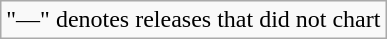<table class="wikitable plainrowheaders" style="text-align:center;">
<tr>
<td colspan="13" font-size:90%;">"—" denotes releases that did not chart</td>
</tr>
</table>
